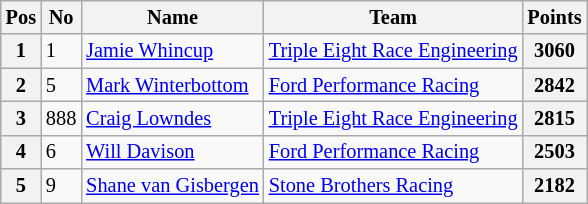<table class="wikitable" style="font-size: 85%;">
<tr>
<th>Pos</th>
<th>No</th>
<th>Name</th>
<th>Team</th>
<th>Points</th>
</tr>
<tr>
<th>1</th>
<td>1</td>
<td> <a href='#'>Jamie Whincup</a></td>
<td><a href='#'>Triple Eight Race Engineering</a></td>
<th>3060</th>
</tr>
<tr>
<th>2</th>
<td>5</td>
<td> <a href='#'>Mark Winterbottom</a></td>
<td><a href='#'>Ford Performance Racing</a></td>
<th>2842</th>
</tr>
<tr>
<th>3</th>
<td>888</td>
<td> <a href='#'>Craig Lowndes</a></td>
<td><a href='#'>Triple Eight Race Engineering</a></td>
<th>2815</th>
</tr>
<tr>
<th>4</th>
<td>6</td>
<td> <a href='#'>Will Davison</a></td>
<td><a href='#'>Ford Performance Racing</a></td>
<th>2503</th>
</tr>
<tr>
<th>5</th>
<td>9</td>
<td> <a href='#'>Shane van Gisbergen</a></td>
<td><a href='#'>Stone Brothers Racing</a></td>
<th>2182</th>
</tr>
</table>
